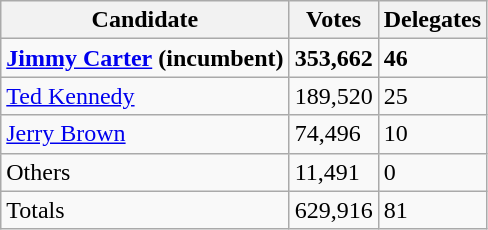<table class="wikitable">
<tr>
<th>Candidate</th>
<th>Votes</th>
<th>Delegates</th>
</tr>
<tr>
<td><strong><a href='#'>Jimmy Carter</a></strong> <strong>(incumbent)</strong></td>
<td><strong>353,662</strong></td>
<td><strong>46</strong></td>
</tr>
<tr>
<td><a href='#'>Ted Kennedy</a></td>
<td>189,520</td>
<td>25</td>
</tr>
<tr>
<td><a href='#'>Jerry Brown</a></td>
<td>74,496</td>
<td>10</td>
</tr>
<tr>
<td>Others</td>
<td>11,491</td>
<td>0</td>
</tr>
<tr>
<td>Totals</td>
<td>629,916</td>
<td>81</td>
</tr>
</table>
